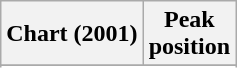<table class="wikitable sortable plainrowheaders" style="text-align:center">
<tr>
<th scope="col">Chart (2001)</th>
<th scope="col">Peak<br> position</th>
</tr>
<tr>
</tr>
<tr>
</tr>
</table>
